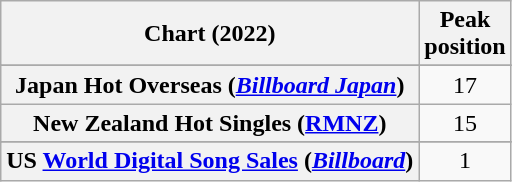<table class="wikitable sortable plainrowheaders" style="text-align:center">
<tr>
<th scope="col">Chart (2022)</th>
<th scope="col">Peak<br>position</th>
</tr>
<tr>
</tr>
<tr>
</tr>
<tr>
</tr>
<tr>
</tr>
<tr>
<th scope="row">Japan Hot Overseas (<em><a href='#'>Billboard Japan</a></em>)</th>
<td>17</td>
</tr>
<tr>
<th scope="row">New Zealand Hot Singles (<a href='#'>RMNZ</a>)</th>
<td>15</td>
</tr>
<tr>
</tr>
<tr>
</tr>
<tr>
</tr>
<tr>
</tr>
<tr>
</tr>
<tr>
</tr>
<tr>
<th scope="row">US <a href='#'>World Digital Song Sales</a> (<em><a href='#'>Billboard</a></em>)</th>
<td>1</td>
</tr>
</table>
